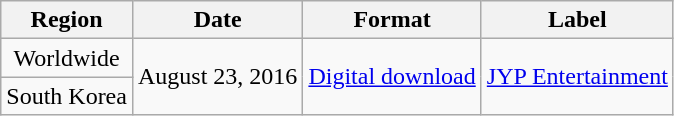<table class="wikitable">
<tr>
<th style="text-align:center;">Region</th>
<th style="text-align:center;">Date</th>
<th style="text-align:center;">Format</th>
<th style="text-align:center;">Label</th>
</tr>
<tr>
<td style="text-align:center;">Worldwide</td>
<td style="text-align:center;" rowspan=2>August 23, 2016</td>
<td rowspan=2><a href='#'>Digital download</a></td>
<td rowspan=2><a href='#'>JYP Entertainment</a></td>
</tr>
<tr>
<td style="text-align:center;">South Korea</td>
</tr>
</table>
